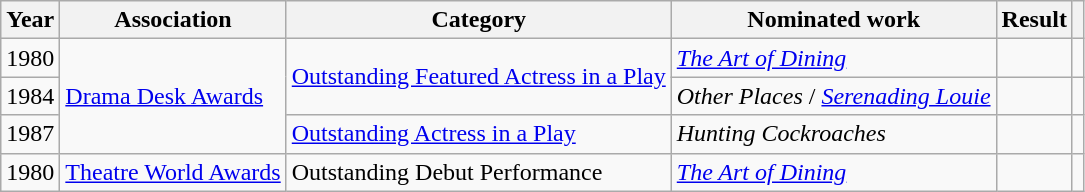<table class="wikitable sortable">
<tr>
<th>Year</th>
<th>Association</th>
<th>Category</th>
<th>Nominated work</th>
<th>Result</th>
<th class=unsortable></th>
</tr>
<tr>
<td style="text-align:center;">1980</td>
<td rowspan=3><a href='#'>Drama Desk Awards</a></td>
<td rowspan="2"><a href='#'>Outstanding Featured Actress in a Play</a></td>
<td><em><a href='#'>The Art of Dining</a></em></td>
<td></td>
<td></td>
</tr>
<tr>
<td style="text-align:center;">1984</td>
<td><em>Other Places</em> / <em><a href='#'>Serenading Louie</a></em></td>
<td></td>
<td></td>
</tr>
<tr>
<td style="text-align:center;">1987</td>
<td><a href='#'>Outstanding Actress in a Play</a></td>
<td><em>Hunting Cockroaches</em></td>
<td></td>
<td></td>
</tr>
<tr>
<td style="text-align:center;">1980</td>
<td><a href='#'>Theatre World Awards</a></td>
<td>Outstanding Debut Performance</td>
<td><em><a href='#'>The Art of Dining</a></em></td>
<td></td>
<td></td>
</tr>
</table>
